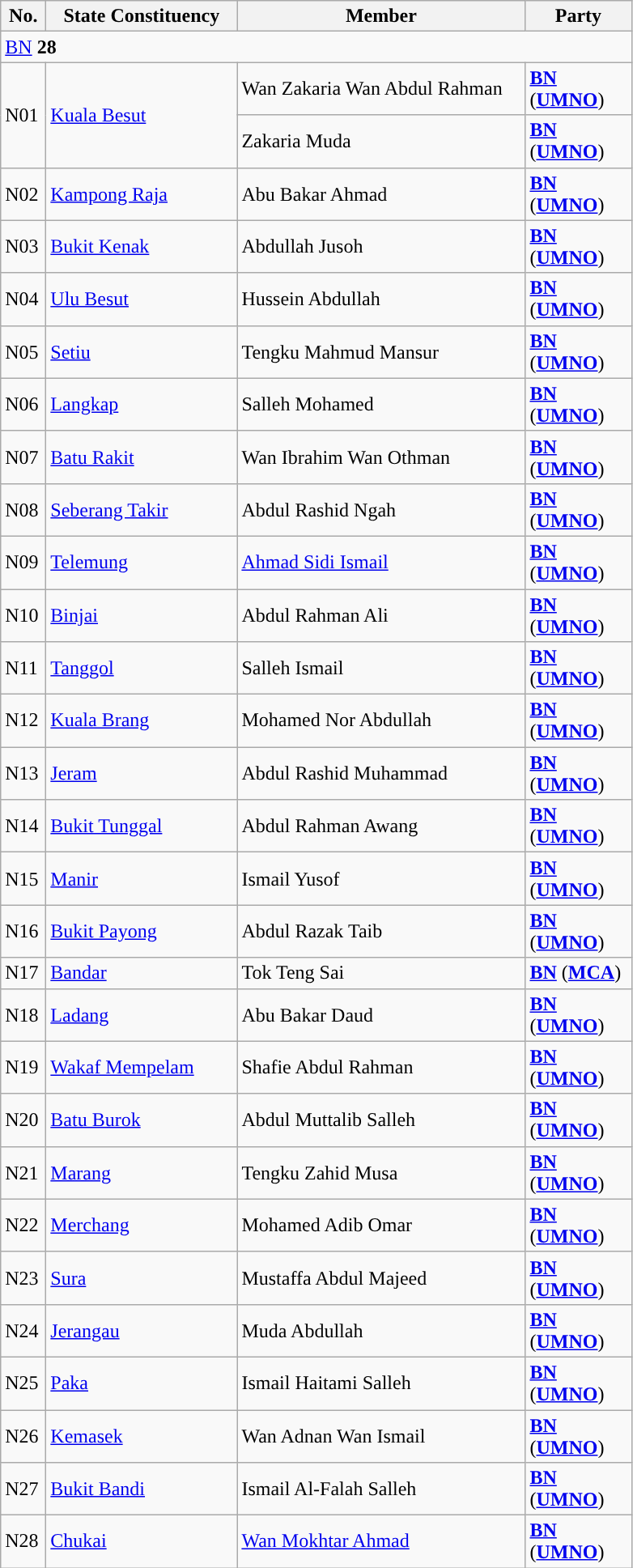<table class="wikitable sortable">
<tr>
<th style="width:30px;">No.</th>
<th style="width:150px;">State Constituency</th>
<th style="width:230px;">Member</th>
<th style="width:80px;">Party</th>
</tr>
<tr>
<td colspan="4"><a href='#'>BN</a> <strong>28</strong></td>
</tr>
<tr>
<td rowspan=2>N01</td>
<td rowspan=2><a href='#'>Kuala Besut</a></td>
<td>Wan Zakaria Wan Abdul Rahman </td>
<td><strong><a href='#'>BN</a></strong> (<strong><a href='#'>UMNO</a></strong>)</td>
</tr>
<tr>
<td>Zakaria Muda </td>
<td><strong><a href='#'>BN</a></strong> (<strong><a href='#'>UMNO</a></strong>)</td>
</tr>
<tr>
<td>N02</td>
<td><a href='#'>Kampong Raja</a></td>
<td>Abu Bakar Ahmad</td>
<td><strong><a href='#'>BN</a></strong> (<strong><a href='#'>UMNO</a></strong>)</td>
</tr>
<tr>
<td>N03</td>
<td><a href='#'>Bukit Kenak</a></td>
<td>Abdullah Jusoh</td>
<td><strong><a href='#'>BN</a></strong> (<strong><a href='#'>UMNO</a></strong>)</td>
</tr>
<tr>
<td>N04</td>
<td><a href='#'>Ulu Besut</a></td>
<td>Hussein Abdullah</td>
<td><strong><a href='#'>BN</a></strong> (<strong><a href='#'>UMNO</a></strong>)</td>
</tr>
<tr>
<td>N05</td>
<td><a href='#'>Setiu</a></td>
<td>Tengku Mahmud Mansur</td>
<td><strong><a href='#'>BN</a></strong> (<strong><a href='#'>UMNO</a></strong>)</td>
</tr>
<tr>
<td>N06</td>
<td><a href='#'>Langkap</a></td>
<td>Salleh Mohamed</td>
<td><strong><a href='#'>BN</a></strong> (<strong><a href='#'>UMNO</a></strong>)</td>
</tr>
<tr>
<td>N07</td>
<td><a href='#'>Batu Rakit</a></td>
<td>Wan Ibrahim Wan Othman</td>
<td><strong><a href='#'>BN</a></strong> (<strong><a href='#'>UMNO</a></strong>)</td>
</tr>
<tr>
<td>N08</td>
<td><a href='#'>Seberang Takir</a></td>
<td>Abdul Rashid Ngah</td>
<td><strong><a href='#'>BN</a></strong> (<strong><a href='#'>UMNO</a></strong>)</td>
</tr>
<tr>
<td>N09</td>
<td><a href='#'>Telemung</a></td>
<td><a href='#'>Ahmad Sidi Ismail</a></td>
<td><strong><a href='#'>BN</a></strong> (<strong><a href='#'>UMNO</a></strong>)</td>
</tr>
<tr>
<td>N10</td>
<td><a href='#'>Binjai</a></td>
<td>Abdul Rahman Ali</td>
<td><strong><a href='#'>BN</a></strong> (<strong><a href='#'>UMNO</a></strong>)</td>
</tr>
<tr>
<td>N11</td>
<td><a href='#'>Tanggol</a></td>
<td>Salleh Ismail</td>
<td><strong><a href='#'>BN</a></strong> (<strong><a href='#'>UMNO</a></strong>)</td>
</tr>
<tr>
<td>N12</td>
<td><a href='#'>Kuala Brang</a></td>
<td>Mohamed Nor Abdullah</td>
<td><strong><a href='#'>BN</a></strong> (<strong><a href='#'>UMNO</a></strong>)</td>
</tr>
<tr>
<td>N13</td>
<td><a href='#'>Jeram</a></td>
<td>Abdul Rashid Muhammad</td>
<td><strong><a href='#'>BN</a></strong> (<strong><a href='#'>UMNO</a></strong>)</td>
</tr>
<tr>
<td>N14</td>
<td><a href='#'>Bukit Tunggal</a></td>
<td>Abdul Rahman Awang</td>
<td><strong><a href='#'>BN</a></strong> (<strong><a href='#'>UMNO</a></strong>)</td>
</tr>
<tr>
<td>N15</td>
<td><a href='#'>Manir</a></td>
<td>Ismail Yusof</td>
<td><strong><a href='#'>BN</a></strong> (<strong><a href='#'>UMNO</a></strong>)</td>
</tr>
<tr>
<td>N16</td>
<td><a href='#'>Bukit Payong</a></td>
<td>Abdul Razak Taib</td>
<td><strong><a href='#'>BN</a></strong> (<strong><a href='#'>UMNO</a></strong>)</td>
</tr>
<tr>
<td>N17</td>
<td><a href='#'>Bandar</a></td>
<td>Tok Teng Sai</td>
<td><strong><a href='#'>BN</a></strong> (<strong><a href='#'>MCA</a></strong>)</td>
</tr>
<tr>
<td>N18</td>
<td><a href='#'>Ladang</a></td>
<td>Abu Bakar Daud</td>
<td><strong><a href='#'>BN</a></strong> (<strong><a href='#'>UMNO</a></strong>)</td>
</tr>
<tr>
<td>N19</td>
<td><a href='#'>Wakaf Mempelam</a></td>
<td>Shafie Abdul Rahman</td>
<td><strong><a href='#'>BN</a></strong> (<strong><a href='#'>UMNO</a></strong>)</td>
</tr>
<tr>
<td>N20</td>
<td><a href='#'>Batu Burok</a></td>
<td>Abdul Muttalib Salleh</td>
<td><strong><a href='#'>BN</a></strong> (<strong><a href='#'>UMNO</a></strong>)</td>
</tr>
<tr>
<td>N21</td>
<td><a href='#'>Marang</a></td>
<td>Tengku Zahid Musa</td>
<td><strong><a href='#'>BN</a></strong> (<strong><a href='#'>UMNO</a></strong>)</td>
</tr>
<tr>
<td>N22</td>
<td><a href='#'>Merchang</a></td>
<td>Mohamed Adib Omar</td>
<td><strong><a href='#'>BN</a></strong> (<strong><a href='#'>UMNO</a></strong>)</td>
</tr>
<tr>
<td>N23</td>
<td><a href='#'>Sura</a></td>
<td>Mustaffa Abdul Majeed</td>
<td><strong><a href='#'>BN</a></strong> (<strong><a href='#'>UMNO</a></strong>)</td>
</tr>
<tr>
<td>N24</td>
<td><a href='#'>Jerangau</a></td>
<td>Muda Abdullah</td>
<td><strong><a href='#'>BN</a></strong> (<strong><a href='#'>UMNO</a></strong>)</td>
</tr>
<tr>
<td>N25</td>
<td><a href='#'>Paka</a></td>
<td>Ismail Haitami Salleh</td>
<td><strong><a href='#'>BN</a></strong> (<strong><a href='#'>UMNO</a></strong>)</td>
</tr>
<tr>
<td>N26</td>
<td><a href='#'>Kemasek</a></td>
<td>Wan Adnan Wan Ismail</td>
<td><strong><a href='#'>BN</a></strong> (<strong><a href='#'>UMNO</a></strong>)</td>
</tr>
<tr>
<td>N27</td>
<td><a href='#'>Bukit Bandi</a></td>
<td>Ismail Al-Falah Salleh</td>
<td><strong><a href='#'>BN</a></strong> (<strong><a href='#'>UMNO</a></strong>)</td>
</tr>
<tr>
<td>N28</td>
<td><a href='#'>Chukai</a></td>
<td><a href='#'>Wan Mokhtar Ahmad</a></td>
<td><strong><a href='#'>BN</a></strong> (<strong><a href='#'>UMNO</a></strong>)</td>
</tr>
</table>
